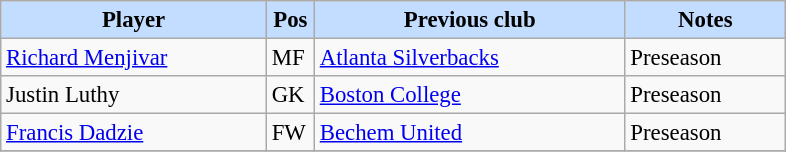<table class="wikitable" style="text-align:left; font-size:95%;">
<tr>
<th style="background:#c2ddff; width:170px;">Player</th>
<th style="background:#c2ddff; width:25px;">Pos</th>
<th style="background:#c2ddff; width:200px;">Previous club</th>
<th style="background:#c2ddff; width:100px;">Notes</th>
</tr>
<tr>
<td> <a href='#'>Richard Menjivar</a></td>
<td>MF</td>
<td> <a href='#'>Atlanta Silverbacks</a></td>
<td>Preseason </td>
</tr>
<tr>
<td> Justin Luthy</td>
<td>GK</td>
<td><a href='#'>Boston College</a></td>
<td>Preseason </td>
</tr>
<tr>
<td> <a href='#'>Francis Dadzie</a></td>
<td>FW</td>
<td> <a href='#'>Bechem United</a></td>
<td>Preseason </td>
</tr>
<tr>
</tr>
</table>
